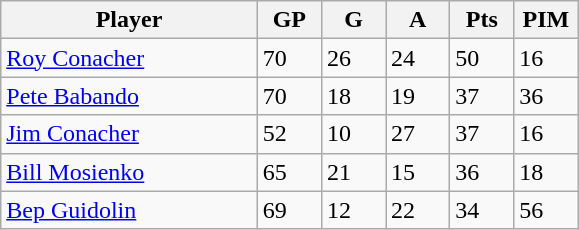<table class="wikitable">
<tr>
<th bgcolor="#DDDDFF" width="40%">Player</th>
<th bgcolor="#DDDDFF" width="10%">GP</th>
<th bgcolor="#DDDDFF" width="10%">G</th>
<th bgcolor="#DDDDFF" width="10%">A</th>
<th bgcolor="#DDDDFF" width="10%">Pts</th>
<th bgcolor="#DDDDFF" width="10%">PIM</th>
</tr>
<tr>
<td><a href='#'>Roy Conacher</a></td>
<td>70</td>
<td>26</td>
<td>24</td>
<td>50</td>
<td>16</td>
</tr>
<tr>
<td><a href='#'>Pete Babando</a></td>
<td>70</td>
<td>18</td>
<td>19</td>
<td>37</td>
<td>36</td>
</tr>
<tr>
<td><a href='#'>Jim Conacher</a></td>
<td>52</td>
<td>10</td>
<td>27</td>
<td>37</td>
<td>16</td>
</tr>
<tr>
<td><a href='#'>Bill Mosienko</a></td>
<td>65</td>
<td>21</td>
<td>15</td>
<td>36</td>
<td>18</td>
</tr>
<tr>
<td><a href='#'>Bep Guidolin</a></td>
<td>69</td>
<td>12</td>
<td>22</td>
<td>34</td>
<td>56</td>
</tr>
</table>
